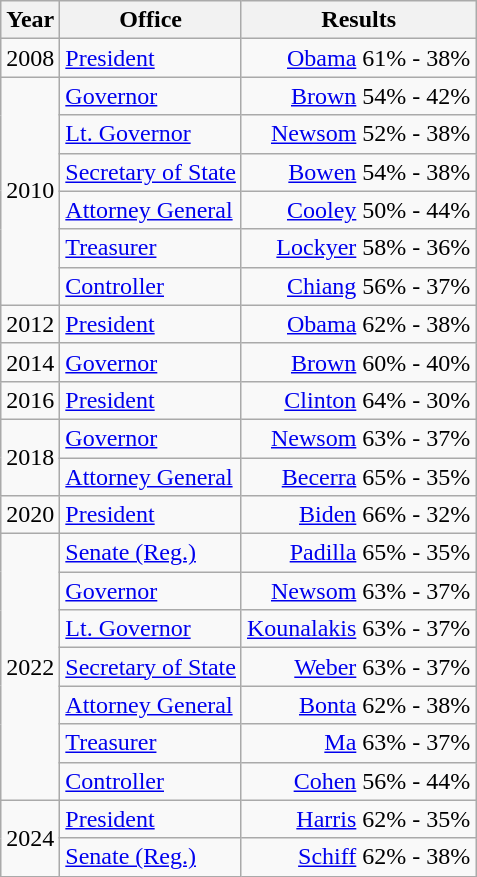<table class=wikitable>
<tr>
<th>Year</th>
<th>Office</th>
<th>Results</th>
</tr>
<tr>
<td>2008</td>
<td><a href='#'>President</a></td>
<td align="right" ><a href='#'>Obama</a> 61% - 38%</td>
</tr>
<tr>
<td rowspan=6>2010</td>
<td><a href='#'>Governor</a></td>
<td align="right" ><a href='#'>Brown</a> 54% - 42%</td>
</tr>
<tr>
<td><a href='#'>Lt. Governor</a></td>
<td align="right" ><a href='#'>Newsom</a> 52% - 38%</td>
</tr>
<tr>
<td><a href='#'>Secretary of State</a></td>
<td align="right" ><a href='#'>Bowen</a> 54% - 38%</td>
</tr>
<tr>
<td><a href='#'>Attorney General</a></td>
<td align="right" ><a href='#'>Cooley</a> 50% - 44%</td>
</tr>
<tr>
<td><a href='#'>Treasurer</a></td>
<td align="right" ><a href='#'>Lockyer</a> 58% - 36%</td>
</tr>
<tr>
<td><a href='#'>Controller</a></td>
<td align="right" ><a href='#'>Chiang</a> 56% - 37%</td>
</tr>
<tr>
<td>2012</td>
<td><a href='#'>President</a></td>
<td align="right" ><a href='#'>Obama</a> 62% - 38%</td>
</tr>
<tr>
<td>2014</td>
<td><a href='#'>Governor</a></td>
<td align="right" ><a href='#'>Brown</a> 60% - 40%</td>
</tr>
<tr>
<td>2016</td>
<td><a href='#'>President</a></td>
<td align="right" ><a href='#'>Clinton</a> 64% - 30%</td>
</tr>
<tr>
<td rowspan=2>2018</td>
<td><a href='#'>Governor</a></td>
<td align="right" ><a href='#'>Newsom</a> 63% - 37%</td>
</tr>
<tr>
<td><a href='#'>Attorney General</a></td>
<td align="right" ><a href='#'>Becerra</a> 65% - 35%</td>
</tr>
<tr>
<td>2020</td>
<td><a href='#'>President</a></td>
<td align="right" ><a href='#'>Biden</a> 66% - 32%</td>
</tr>
<tr>
<td rowspan=7>2022</td>
<td><a href='#'>Senate (Reg.)</a></td>
<td align="right" ><a href='#'>Padilla</a> 65% - 35%</td>
</tr>
<tr>
<td><a href='#'>Governor</a></td>
<td align="right" ><a href='#'>Newsom</a> 63% - 37%</td>
</tr>
<tr>
<td><a href='#'>Lt. Governor</a></td>
<td align="right" ><a href='#'>Kounalakis</a> 63% - 37%</td>
</tr>
<tr>
<td><a href='#'>Secretary of State</a></td>
<td align="right" ><a href='#'>Weber</a> 63% - 37%</td>
</tr>
<tr>
<td><a href='#'>Attorney General</a></td>
<td align="right" ><a href='#'>Bonta</a> 62% - 38%</td>
</tr>
<tr>
<td><a href='#'>Treasurer</a></td>
<td align="right" ><a href='#'>Ma</a> 63% - 37%</td>
</tr>
<tr>
<td><a href='#'>Controller</a></td>
<td align="right" ><a href='#'>Cohen</a> 56% - 44%</td>
</tr>
<tr>
<td rowspan=2>2024</td>
<td><a href='#'>President</a></td>
<td align="right" ><a href='#'>Harris</a> 62% - 35%</td>
</tr>
<tr>
<td><a href='#'>Senate (Reg.)</a></td>
<td align="right" ><a href='#'>Schiff</a> 62% - 38%</td>
</tr>
</table>
